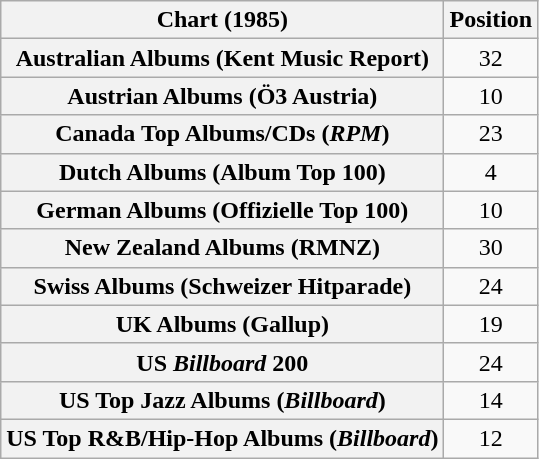<table class="wikitable sortable plainrowheaders" style="text-align:center">
<tr>
<th scope="col">Chart (1985)</th>
<th scope="col">Position</th>
</tr>
<tr>
<th scope="row">Australian Albums (Kent Music Report)</th>
<td>32</td>
</tr>
<tr>
<th scope="row">Austrian Albums (Ö3 Austria)</th>
<td>10</td>
</tr>
<tr>
<th scope="row">Canada Top Albums/CDs (<em>RPM</em>)</th>
<td>23</td>
</tr>
<tr>
<th scope="row">Dutch Albums (Album Top 100)</th>
<td>4</td>
</tr>
<tr>
<th scope="row">German Albums (Offizielle Top 100)</th>
<td>10</td>
</tr>
<tr>
<th scope="row">New Zealand Albums (RMNZ)</th>
<td>30</td>
</tr>
<tr>
<th scope="row">Swiss Albums (Schweizer Hitparade)</th>
<td>24</td>
</tr>
<tr>
<th scope="row">UK Albums (Gallup)</th>
<td>19</td>
</tr>
<tr>
<th scope="row">US <em>Billboard</em> 200</th>
<td>24</td>
</tr>
<tr>
<th scope="row">US Top Jazz Albums (<em>Billboard</em>)</th>
<td>14</td>
</tr>
<tr>
<th scope="row">US Top R&B/Hip-Hop Albums (<em>Billboard</em>)</th>
<td>12</td>
</tr>
</table>
